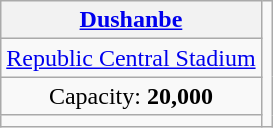<table class="wikitable" style="text-align:center">
<tr>
<th><a href='#'>Dushanbe</a></th>
<td rowspan=4></td>
</tr>
<tr>
<td><a href='#'>Republic Central Stadium</a></td>
</tr>
<tr>
<td>Capacity: <strong>20,000</strong></td>
</tr>
<tr>
<td></td>
</tr>
</table>
